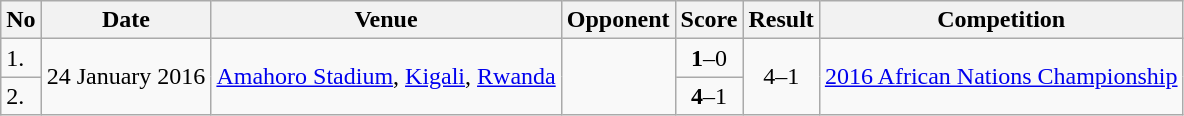<table class="wikitable" style="font-size:100%;">
<tr>
<th>No</th>
<th>Date</th>
<th>Venue</th>
<th>Opponent</th>
<th>Score</th>
<th>Result</th>
<th>Competition</th>
</tr>
<tr>
<td>1.</td>
<td rowspan="2">24 January 2016</td>
<td rowspan="2"><a href='#'>Amahoro Stadium</a>, <a href='#'>Kigali</a>, <a href='#'>Rwanda</a></td>
<td rowspan="2"></td>
<td align=center><strong>1</strong>–0</td>
<td rowspan="2" style="text-align:center">4–1</td>
<td rowspan="2"><a href='#'>2016 African Nations Championship</a></td>
</tr>
<tr>
<td>2.</td>
<td align=center><strong>4</strong>–1</td>
</tr>
</table>
